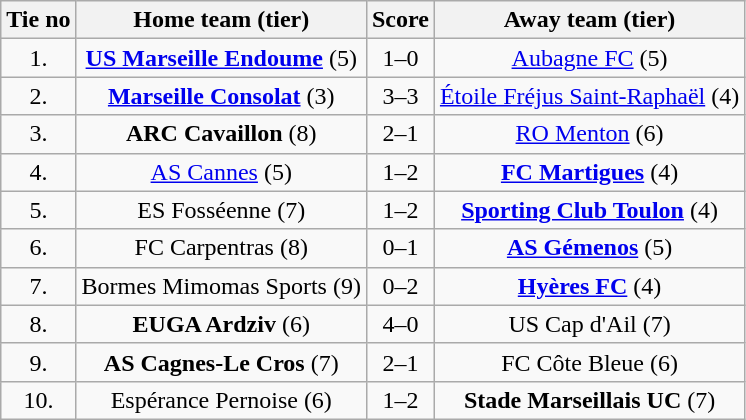<table class="wikitable" style="text-align: center">
<tr>
<th>Tie no</th>
<th>Home team (tier)</th>
<th>Score</th>
<th>Away team (tier)</th>
</tr>
<tr>
<td>1.</td>
<td><strong><a href='#'>US Marseille Endoume</a></strong> (5)</td>
<td>1–0</td>
<td><a href='#'>Aubagne FC</a> (5)</td>
</tr>
<tr>
<td>2.</td>
<td><strong><a href='#'>Marseille Consolat</a></strong> (3)</td>
<td>3–3 </td>
<td><a href='#'>Étoile Fréjus Saint-Raphaël</a> (4)</td>
</tr>
<tr>
<td>3.</td>
<td><strong>ARC Cavaillon</strong> (8)</td>
<td>2–1 </td>
<td><a href='#'>RO Menton</a> (6)</td>
</tr>
<tr>
<td>4.</td>
<td><a href='#'>AS Cannes</a> (5)</td>
<td>1–2</td>
<td><strong><a href='#'>FC Martigues</a></strong> (4)</td>
</tr>
<tr>
<td>5.</td>
<td>ES Fosséenne (7)</td>
<td>1–2</td>
<td><strong><a href='#'>Sporting Club Toulon</a></strong> (4)</td>
</tr>
<tr>
<td>6.</td>
<td>FC Carpentras (8)</td>
<td>0–1</td>
<td><strong><a href='#'>AS Gémenos</a></strong> (5)</td>
</tr>
<tr>
<td>7.</td>
<td>Bormes Mimomas Sports (9)</td>
<td>0–2</td>
<td><strong><a href='#'>Hyères FC</a></strong> (4)</td>
</tr>
<tr>
<td>8.</td>
<td><strong>EUGA Ardziv</strong> (6)</td>
<td>4–0</td>
<td>US Cap d'Ail (7)</td>
</tr>
<tr>
<td>9.</td>
<td><strong>AS Cagnes-Le Cros</strong> (7)</td>
<td>2–1</td>
<td>FC Côte Bleue (6)</td>
</tr>
<tr>
<td>10.</td>
<td>Espérance Pernoise (6)</td>
<td>1–2 </td>
<td><strong>Stade Marseillais UC</strong> (7)</td>
</tr>
</table>
